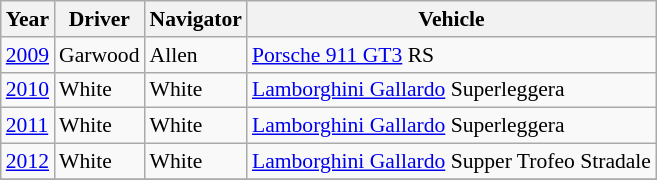<table class="wikitable sortable" style="font-size: 90%;">
<tr>
<th>Year</th>
<th>Driver</th>
<th>Navigator</th>
<th>Vehicle</th>
</tr>
<tr>
<td><a href='#'>2009</a></td>
<td> Garwood</td>
<td>Allen</td>
<td><a href='#'>Porsche 911 GT3</a> RS</td>
</tr>
<tr>
<td><a href='#'>2010</a></td>
<td> White</td>
<td>White</td>
<td><a href='#'>Lamborghini Gallardo</a> Superleggera</td>
</tr>
<tr>
<td><a href='#'>2011</a></td>
<td> White</td>
<td>White</td>
<td><a href='#'>Lamborghini Gallardo</a> Superleggera</td>
</tr>
<tr>
<td><a href='#'>2012</a></td>
<td> White</td>
<td>White</td>
<td><a href='#'>Lamborghini Gallardo</a> Supper Trofeo Stradale</td>
</tr>
<tr>
</tr>
</table>
